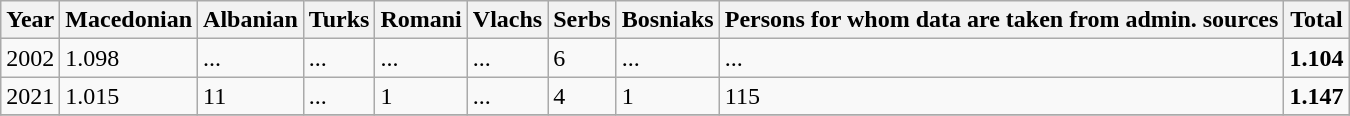<table class="wikitable">
<tr>
<th>Year</th>
<th>Macedonian</th>
<th>Albanian</th>
<th>Turks</th>
<th>Romani</th>
<th>Vlachs</th>
<th>Serbs</th>
<th>Bosniaks</th>
<th><abbr>Persons for whom data are taken from admin. sources</abbr></th>
<th>Total</th>
</tr>
<tr>
<td>2002</td>
<td>1.098</td>
<td>...</td>
<td>...</td>
<td>...</td>
<td>...</td>
<td>6</td>
<td>...</td>
<td>...</td>
<td><strong>1.104</strong></td>
</tr>
<tr>
<td>2021</td>
<td>1.015</td>
<td>11</td>
<td>...</td>
<td>1</td>
<td>...</td>
<td>4</td>
<td>1</td>
<td>115</td>
<td><strong>1.147</strong></td>
</tr>
<tr>
</tr>
</table>
